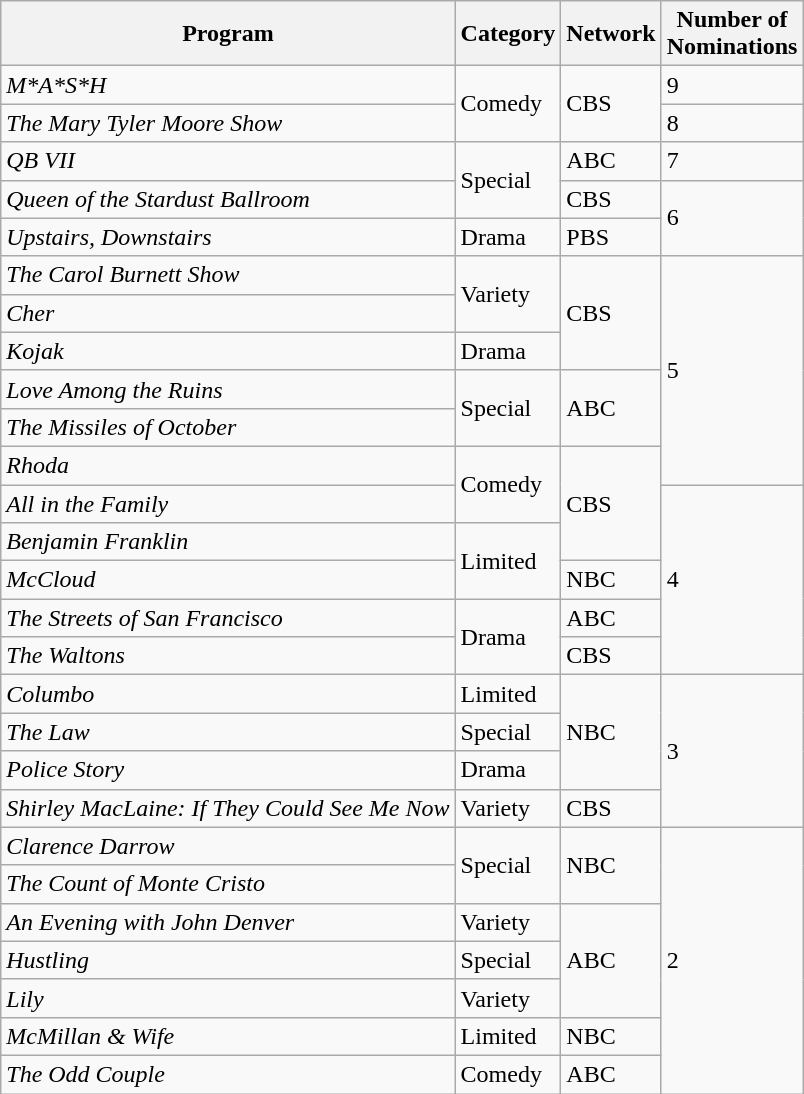<table class="wikitable">
<tr>
<th>Program</th>
<th>Category</th>
<th>Network</th>
<th>Number of<br>Nominations</th>
</tr>
<tr>
<td><em>M*A*S*H</em></td>
<td rowspan="2">Comedy</td>
<td rowspan="2">CBS</td>
<td>9</td>
</tr>
<tr>
<td><em>The Mary Tyler Moore Show</em></td>
<td>8</td>
</tr>
<tr>
<td><em>QB VII</em></td>
<td rowspan="2">Special</td>
<td>ABC</td>
<td>7</td>
</tr>
<tr>
<td><em>Queen of the Stardust Ballroom</em></td>
<td>CBS</td>
<td rowspan="2">6</td>
</tr>
<tr>
<td><em>Upstairs, Downstairs</em></td>
<td>Drama</td>
<td>PBS</td>
</tr>
<tr>
<td><em>The Carol Burnett Show</em></td>
<td rowspan="2">Variety</td>
<td rowspan="3">CBS</td>
<td rowspan="6">5</td>
</tr>
<tr>
<td><em>Cher</em></td>
</tr>
<tr>
<td><em>Kojak</em></td>
<td>Drama</td>
</tr>
<tr>
<td><em>Love Among the Ruins</em></td>
<td rowspan="2">Special</td>
<td rowspan="2">ABC</td>
</tr>
<tr>
<td><em>The Missiles of October</em></td>
</tr>
<tr>
<td><em>Rhoda</em></td>
<td rowspan="2">Comedy</td>
<td rowspan="3">CBS</td>
</tr>
<tr>
<td><em>All in the Family</em></td>
<td rowspan="5">4</td>
</tr>
<tr>
<td><em>Benjamin Franklin</em></td>
<td rowspan="2">Limited</td>
</tr>
<tr>
<td><em>McCloud</em></td>
<td>NBC</td>
</tr>
<tr>
<td><em>The Streets of San Francisco</em></td>
<td rowspan="2">Drama</td>
<td>ABC</td>
</tr>
<tr>
<td><em>The Waltons</em></td>
<td>CBS</td>
</tr>
<tr>
<td><em>Columbo</em></td>
<td>Limited</td>
<td rowspan="3">NBC</td>
<td rowspan="4">3</td>
</tr>
<tr>
<td><em>The Law</em></td>
<td>Special</td>
</tr>
<tr>
<td><em>Police Story</em></td>
<td>Drama</td>
</tr>
<tr>
<td><em>Shirley MacLaine: If They Could See Me Now</em></td>
<td>Variety</td>
<td>CBS</td>
</tr>
<tr>
<td><em>Clarence Darrow</em></td>
<td rowspan="2">Special</td>
<td rowspan="2">NBC</td>
<td rowspan="7">2</td>
</tr>
<tr>
<td><em>The Count of Monte Cristo</em></td>
</tr>
<tr>
<td><em>An Evening with John Denver</em></td>
<td>Variety</td>
<td rowspan="3">ABC</td>
</tr>
<tr>
<td><em>Hustling</em></td>
<td>Special</td>
</tr>
<tr>
<td><em>Lily</em></td>
<td>Variety</td>
</tr>
<tr>
<td><em>McMillan & Wife</em></td>
<td>Limited</td>
<td>NBC</td>
</tr>
<tr>
<td><em>The Odd Couple</em></td>
<td>Comedy</td>
<td>ABC</td>
</tr>
</table>
